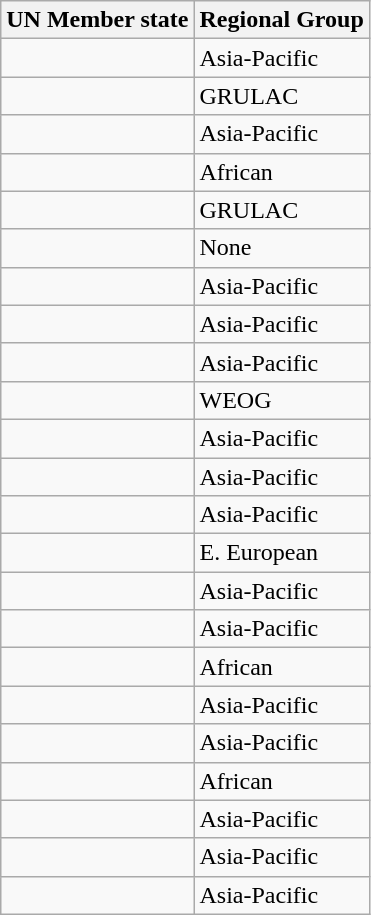<table class="sortable wikitable">
<tr>
<th>UN Member state</th>
<th>Regional Group</th>
</tr>
<tr>
<td></td>
<td>Asia-Pacific</td>
</tr>
<tr>
<td></td>
<td>GRULAC</td>
</tr>
<tr>
<td></td>
<td>Asia-Pacific</td>
</tr>
<tr>
<td></td>
<td>African</td>
</tr>
<tr>
<td></td>
<td>GRULAC</td>
</tr>
<tr>
<td></td>
<td>None</td>
</tr>
<tr>
<td></td>
<td>Asia-Pacific</td>
</tr>
<tr>
<td></td>
<td>Asia-Pacific</td>
</tr>
<tr>
<td></td>
<td>Asia-Pacific</td>
</tr>
<tr>
<td></td>
<td>WEOG</td>
</tr>
<tr>
<td></td>
<td>Asia-Pacific</td>
</tr>
<tr>
<td></td>
<td>Asia-Pacific</td>
</tr>
<tr>
<td></td>
<td>Asia-Pacific</td>
</tr>
<tr>
<td></td>
<td>E. European</td>
</tr>
<tr>
<td></td>
<td>Asia-Pacific</td>
</tr>
<tr>
<td></td>
<td>Asia-Pacific</td>
</tr>
<tr>
<td></td>
<td>African</td>
</tr>
<tr>
<td></td>
<td>Asia-Pacific</td>
</tr>
<tr>
<td></td>
<td>Asia-Pacific</td>
</tr>
<tr>
<td></td>
<td>African</td>
</tr>
<tr>
<td></td>
<td>Asia-Pacific</td>
</tr>
<tr>
<td></td>
<td>Asia-Pacific</td>
</tr>
<tr>
<td></td>
<td>Asia-Pacific</td>
</tr>
</table>
